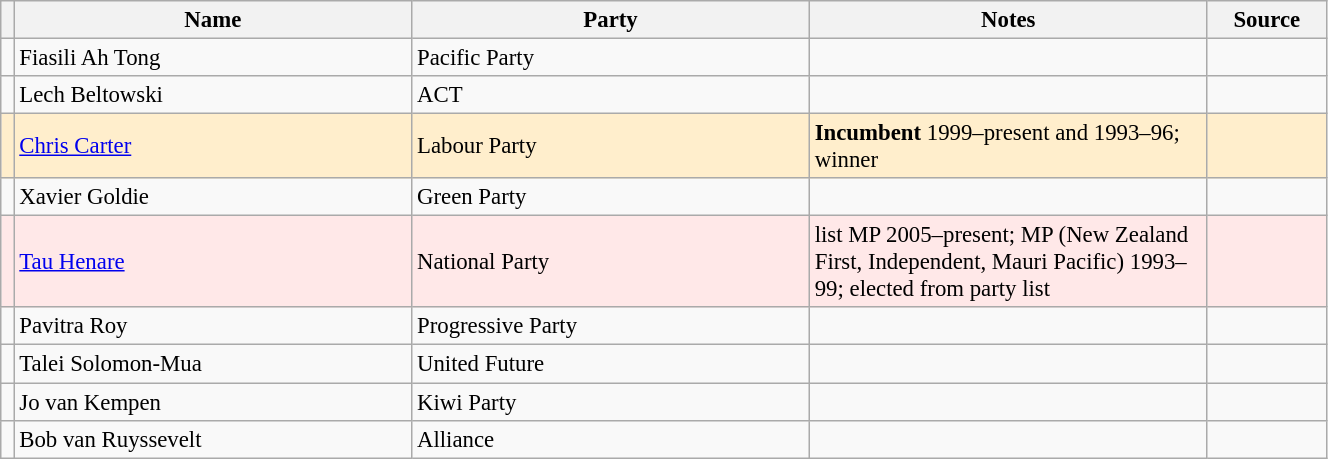<table class="wikitable" width="70%" style="font-size:95%;">
<tr>
<th width=1%></th>
<th width=30%>Name</th>
<th width=30%>Party</th>
<th width=30%>Notes</th>
<th width=9%>Source</th>
</tr>
<tr -->
<td bgcolor=></td>
<td>Fiasili Ah Tong</td>
<td>Pacific Party</td>
<td></td>
<td></td>
</tr>
<tr -->
<td bgcolor=></td>
<td>Lech Beltowski</td>
<td>ACT</td>
<td></td>
<td></td>
</tr>
<tr ---- bgcolor=#FFEECC>
<td bgcolor=></td>
<td><a href='#'>Chris Carter</a></td>
<td>Labour Party</td>
<td><strong> Incumbent</strong> 1999–present and 1993–96; winner</td>
<td></td>
</tr>
<tr -->
<td bgcolor=></td>
<td>Xavier Goldie</td>
<td>Green Party</td>
<td></td>
<td></td>
</tr>
<tr ---- bgcolor=#FFE8E8>
<td bgcolor=></td>
<td><a href='#'>Tau Henare</a></td>
<td>National Party</td>
<td>list MP 2005–present; MP (New Zealand First, Independent, Mauri Pacific) 1993–99; elected from party list</td>
<td></td>
</tr>
<tr -->
<td bgcolor=></td>
<td>Pavitra Roy</td>
<td>Progressive Party</td>
<td></td>
<td></td>
</tr>
<tr -->
<td bgcolor=></td>
<td>Talei Solomon-Mua</td>
<td>United Future</td>
<td></td>
<td></td>
</tr>
<tr -->
<td bgcolor=></td>
<td>Jo van Kempen</td>
<td>Kiwi Party</td>
<td></td>
<td></td>
</tr>
<tr -->
<td bgcolor=></td>
<td>Bob van Ruyssevelt</td>
<td>Alliance</td>
<td></td>
<td></td>
</tr>
</table>
